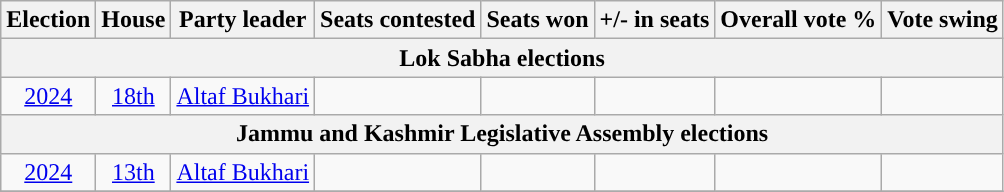<table class="wikitable" style="text-align:center">
<tr>
<th style="background-color:">Election</th>
<th style="background-color:">House</th>
<th style="background-color:">Party leader</th>
<th style="background-color:">Seats contested</th>
<th style="background-color:">Seats won</th>
<th style="background-color:">+/- in seats</th>
<th style="background-color:">Overall vote %</th>
<th style="background-color:">Vote swing</th>
</tr>
<tr>
<th Colspan="9">Lok Sabha elections</th>
</tr>
<tr>
<td><a href='#'>2024</a></td>
<td><a href='#'>18th</a></td>
<td><a href='#'>Altaf Bukhari</a></td>
<td></td>
<td></td>
<td></td>
<td></td>
<td></td>
</tr>
<tr>
<th Colspan="9">Jammu and Kashmir Legislative Assembly elections</th>
</tr>
<tr>
<td><a href='#'>2024</a></td>
<td><a href='#'>13th</a></td>
<td><a href='#'>Altaf Bukhari</a></td>
<td></td>
<td></td>
<td></td>
<td></td>
<td></td>
</tr>
<tr>
</tr>
</table>
